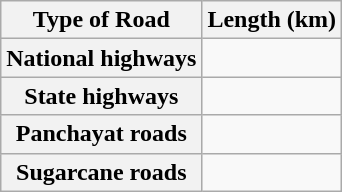<table class="wikitable sortable">
<tr>
<th>Type of Road</th>
<th>Length (km)</th>
</tr>
<tr>
<th>National highways</th>
<td align="right"></td>
</tr>
<tr>
<th>State highways</th>
<td align="right"></td>
</tr>
<tr>
<th>Panchayat roads</th>
<td align="right"></td>
</tr>
<tr>
<th>Sugarcane roads</th>
<td align="right"></td>
</tr>
</table>
